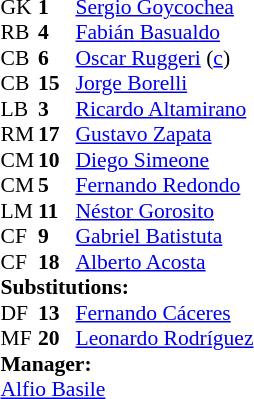<table style="font-size:90%; margin:0.2em auto;" cellspacing="0" cellpadding="0">
<tr>
<th width="25"></th>
<th width="25"></th>
</tr>
<tr>
<td>GK</td>
<td><strong>1</strong></td>
<td><a href='#'>Sergio Goycochea</a></td>
</tr>
<tr>
<td>RB</td>
<td><strong>4</strong></td>
<td><a href='#'>Fabián Basualdo</a></td>
<td></td>
</tr>
<tr>
<td>CB</td>
<td><strong>6</strong></td>
<td><a href='#'>Oscar Ruggeri</a> (<a href='#'>c</a>)</td>
<td></td>
<td></td>
</tr>
<tr>
<td>CB</td>
<td><strong>15</strong></td>
<td><a href='#'>Jorge Borelli</a></td>
</tr>
<tr>
<td>LB</td>
<td><strong>3</strong></td>
<td><a href='#'>Ricardo Altamirano</a></td>
</tr>
<tr>
<td>RM</td>
<td><strong>17</strong></td>
<td><a href='#'>Gustavo Zapata</a></td>
</tr>
<tr>
<td>CM</td>
<td><strong>10</strong></td>
<td><a href='#'>Diego Simeone</a></td>
</tr>
<tr>
<td>CM</td>
<td><strong>5</strong></td>
<td><a href='#'>Fernando Redondo</a></td>
</tr>
<tr>
<td>LM</td>
<td><strong>11</strong></td>
<td><a href='#'>Néstor Gorosito</a></td>
<td></td>
<td></td>
</tr>
<tr>
<td>CF</td>
<td><strong>9</strong></td>
<td><a href='#'>Gabriel Batistuta</a></td>
<td></td>
</tr>
<tr>
<td>CF</td>
<td><strong>18</strong></td>
<td><a href='#'>Alberto Acosta</a></td>
<td></td>
</tr>
<tr>
<td colspan=3><strong>Substitutions:</strong></td>
</tr>
<tr>
<td>DF</td>
<td><strong>13</strong></td>
<td><a href='#'>Fernando Cáceres</a></td>
<td></td>
<td></td>
</tr>
<tr>
<td>MF</td>
<td><strong>20</strong></td>
<td><a href='#'>Leonardo Rodríguez</a></td>
<td></td>
<td></td>
</tr>
<tr>
<td colspan=3><strong>Manager:</strong></td>
</tr>
<tr>
<td colspan="4"> <a href='#'>Alfio Basile</a></td>
</tr>
</table>
